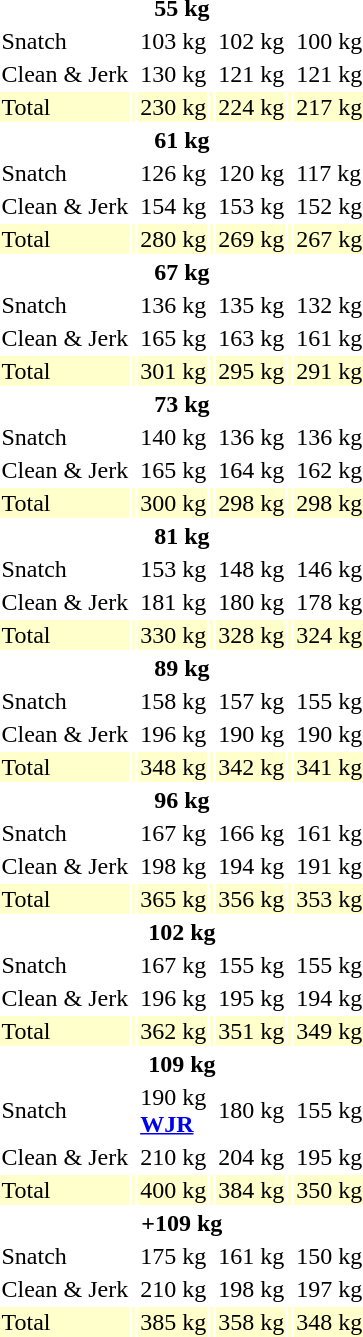<table>
<tr>
<th colspan=7>55 kg</th>
</tr>
<tr>
<td>Snatch</td>
<td></td>
<td>103 kg</td>
<td></td>
<td>102 kg</td>
<td></td>
<td>100 kg</td>
</tr>
<tr>
<td>Clean & Jerk</td>
<td></td>
<td>130 kg</td>
<td></td>
<td>121 kg</td>
<td></td>
<td>121 kg</td>
</tr>
<tr bgcolor=ffffcc>
<td>Total</td>
<td></td>
<td>230 kg</td>
<td></td>
<td>224 kg</td>
<td></td>
<td>217 kg</td>
</tr>
<tr>
<th colspan=7>61 kg</th>
</tr>
<tr>
<td>Snatch</td>
<td></td>
<td>126 kg</td>
<td></td>
<td>120 kg</td>
<td></td>
<td>117 kg</td>
</tr>
<tr>
<td>Clean & Jerk</td>
<td></td>
<td>154 kg</td>
<td></td>
<td>153 kg</td>
<td></td>
<td>152 kg</td>
</tr>
<tr bgcolor=ffffcc>
<td>Total</td>
<td></td>
<td>280 kg</td>
<td></td>
<td>269 kg</td>
<td></td>
<td>267 kg</td>
</tr>
<tr>
<th colspan=7>67 kg</th>
</tr>
<tr>
<td>Snatch</td>
<td></td>
<td>136 kg</td>
<td></td>
<td>135 kg</td>
<td></td>
<td>132 kg</td>
</tr>
<tr>
<td>Clean & Jerk</td>
<td></td>
<td>165 kg</td>
<td></td>
<td>163 kg</td>
<td></td>
<td>161 kg</td>
</tr>
<tr bgcolor=ffffcc>
<td>Total</td>
<td></td>
<td>301 kg</td>
<td></td>
<td>295 kg</td>
<td></td>
<td>291 kg</td>
</tr>
<tr>
<th colspan=7>73 kg</th>
</tr>
<tr>
<td>Snatch</td>
<td></td>
<td>140 kg</td>
<td></td>
<td>136 kg</td>
<td></td>
<td>136 kg</td>
</tr>
<tr>
<td>Clean & Jerk</td>
<td></td>
<td>165 kg</td>
<td></td>
<td>164 kg</td>
<td></td>
<td>162 kg</td>
</tr>
<tr bgcolor=ffffcc>
<td>Total</td>
<td></td>
<td>300 kg</td>
<td></td>
<td>298 kg</td>
<td></td>
<td>298 kg</td>
</tr>
<tr>
<th colspan=7>81 kg</th>
</tr>
<tr>
<td>Snatch</td>
<td></td>
<td>153 kg</td>
<td></td>
<td>148 kg</td>
<td></td>
<td>146 kg</td>
</tr>
<tr>
<td>Clean & Jerk</td>
<td></td>
<td>181 kg</td>
<td></td>
<td>180 kg</td>
<td></td>
<td>178 kg</td>
</tr>
<tr bgcolor=ffffcc>
<td>Total</td>
<td></td>
<td>330 kg</td>
<td></td>
<td>328 kg</td>
<td></td>
<td>324 kg</td>
</tr>
<tr>
<th colspan=7>89 kg</th>
</tr>
<tr>
<td>Snatch</td>
<td></td>
<td>158 kg</td>
<td></td>
<td>157 kg</td>
<td></td>
<td>155 kg</td>
</tr>
<tr>
<td>Clean & Jerk</td>
<td></td>
<td>196 kg</td>
<td></td>
<td>190 kg</td>
<td></td>
<td>190 kg</td>
</tr>
<tr bgcolor=ffffcc>
<td>Total</td>
<td></td>
<td>348 kg</td>
<td></td>
<td>342 kg</td>
<td></td>
<td>341 kg</td>
</tr>
<tr>
<th colspan=7>96 kg</th>
</tr>
<tr>
<td>Snatch</td>
<td></td>
<td>167 kg</td>
<td></td>
<td>166 kg</td>
<td></td>
<td>161 kg</td>
</tr>
<tr>
<td>Clean & Jerk</td>
<td></td>
<td>198 kg</td>
<td></td>
<td>194 kg</td>
<td></td>
<td>191 kg</td>
</tr>
<tr bgcolor=ffffcc>
<td>Total</td>
<td></td>
<td>365 kg</td>
<td></td>
<td>356 kg</td>
<td></td>
<td>353 kg</td>
</tr>
<tr>
<th colspan=7>102 kg</th>
</tr>
<tr>
<td>Snatch</td>
<td></td>
<td>167 kg</td>
<td></td>
<td>155 kg</td>
<td></td>
<td>155 kg</td>
</tr>
<tr>
<td>Clean & Jerk</td>
<td></td>
<td>196 kg</td>
<td></td>
<td>195 kg</td>
<td></td>
<td>194 kg</td>
</tr>
<tr bgcolor=ffffcc>
<td>Total</td>
<td></td>
<td>362 kg</td>
<td></td>
<td>351 kg</td>
<td></td>
<td>349 kg</td>
</tr>
<tr>
<th colspan=7>109 kg</th>
</tr>
<tr>
<td>Snatch</td>
<td></td>
<td>190 kg<br><strong><a href='#'>WJR</a></strong></td>
<td></td>
<td>180 kg</td>
<td></td>
<td>155 kg</td>
</tr>
<tr>
<td>Clean & Jerk</td>
<td></td>
<td>210 kg</td>
<td></td>
<td>204 kg</td>
<td></td>
<td>195 kg</td>
</tr>
<tr bgcolor=ffffcc>
<td>Total</td>
<td></td>
<td>400 kg</td>
<td></td>
<td>384 kg</td>
<td></td>
<td>350 kg</td>
</tr>
<tr>
<th colspan=7>+109 kg</th>
</tr>
<tr>
<td>Snatch</td>
<td></td>
<td>175 kg</td>
<td></td>
<td>161 kg</td>
<td></td>
<td>150 kg</td>
</tr>
<tr>
<td>Clean & Jerk</td>
<td></td>
<td>210 kg</td>
<td></td>
<td>198 kg</td>
<td></td>
<td>197 kg</td>
</tr>
<tr bgcolor=ffffcc>
<td>Total</td>
<td></td>
<td>385 kg</td>
<td></td>
<td>358 kg</td>
<td></td>
<td>348 kg</td>
</tr>
</table>
